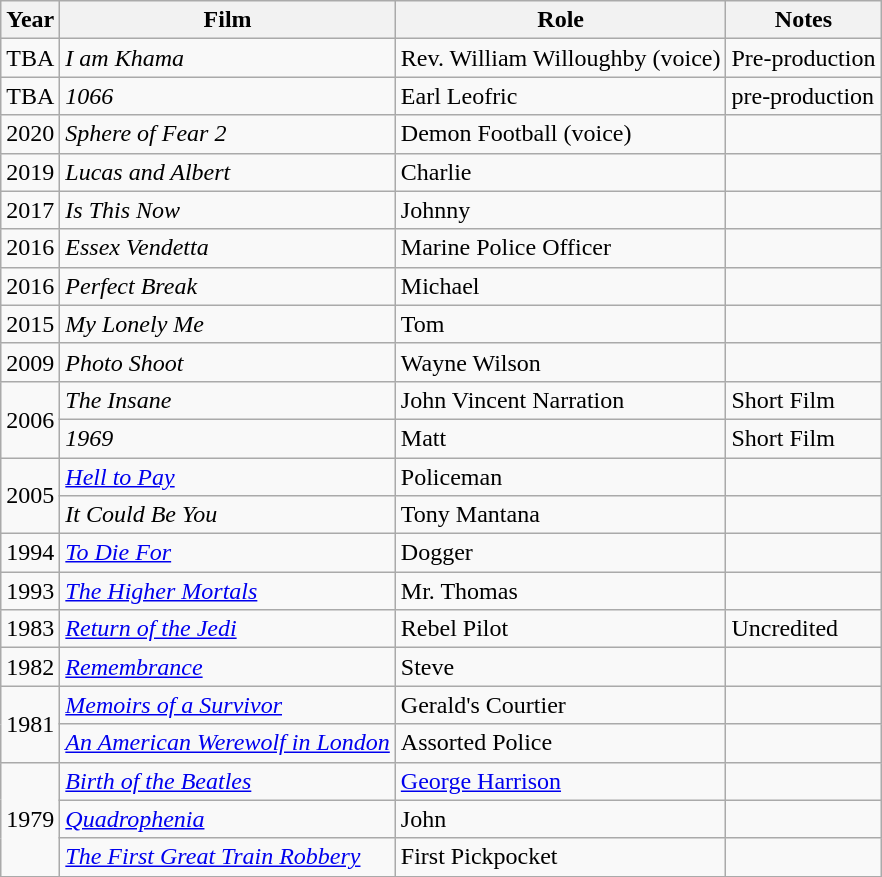<table class="wikitable sortable">
<tr>
<th>Year</th>
<th>Film</th>
<th>Role</th>
<th class="unsortable">Notes</th>
</tr>
<tr>
<td>TBA</td>
<td><em>I am Khama</em></td>
<td>Rev. William Willoughby (voice)</td>
<td>Pre-production</td>
</tr>
<tr>
<td>TBA</td>
<td><em>1066</em></td>
<td>Earl Leofric</td>
<td>pre-production</td>
</tr>
<tr>
<td>2020</td>
<td><em>Sphere of Fear 2</em></td>
<td>Demon Football (voice)</td>
<td></td>
</tr>
<tr>
<td>2019</td>
<td><em>Lucas and Albert</em></td>
<td>Charlie</td>
<td></td>
</tr>
<tr>
<td>2017</td>
<td><em>Is This Now</em></td>
<td>Johnny</td>
<td></td>
</tr>
<tr>
<td>2016</td>
<td><em>Essex Vendetta</em></td>
<td>Marine Police Officer</td>
<td></td>
</tr>
<tr>
<td>2016</td>
<td><em>Perfect Break</em></td>
<td>Michael</td>
<td></td>
</tr>
<tr>
<td>2015</td>
<td><em>My Lonely Me</em></td>
<td>Tom</td>
<td></td>
</tr>
<tr>
<td>2009</td>
<td><em>Photo Shoot</em></td>
<td>Wayne Wilson</td>
<td></td>
</tr>
<tr>
<td rowspan="2">2006</td>
<td><em>The Insane</em></td>
<td>John Vincent Narration</td>
<td>Short Film</td>
</tr>
<tr>
<td><em>1969 </em></td>
<td>Matt</td>
<td>Short Film</td>
</tr>
<tr>
<td rowspan="2">2005</td>
<td><em><a href='#'>Hell to Pay</a></em></td>
<td>Policeman</td>
<td></td>
</tr>
<tr>
<td><em>It Could Be You</em></td>
<td>Tony Mantana</td>
<td></td>
</tr>
<tr>
<td>1994</td>
<td><em><a href='#'>To Die For</a></em></td>
<td>Dogger</td>
<td></td>
</tr>
<tr>
<td>1993</td>
<td><em><a href='#'>The Higher Mortals</a></em></td>
<td>Mr. Thomas</td>
<td></td>
</tr>
<tr>
<td>1983</td>
<td><em><a href='#'>Return of the Jedi</a></em></td>
<td>Rebel Pilot</td>
<td>Uncredited</td>
</tr>
<tr>
<td>1982</td>
<td><em><a href='#'>Remembrance</a></em></td>
<td>Steve</td>
<td></td>
</tr>
<tr>
<td rowspan="2">1981</td>
<td><em><a href='#'>Memoirs of a Survivor</a></em></td>
<td>Gerald's Courtier</td>
<td></td>
</tr>
<tr>
<td><em><a href='#'>An American Werewolf in London</a></em></td>
<td>Assorted Police</td>
<td></td>
</tr>
<tr>
<td rowspan="3">1979</td>
<td><em><a href='#'>Birth of the Beatles</a></em></td>
<td><a href='#'>George Harrison</a></td>
<td></td>
</tr>
<tr>
<td><em><a href='#'>Quadrophenia</a></em></td>
<td>John</td>
<td></td>
</tr>
<tr>
<td><em><a href='#'>The First Great Train Robbery</a></em></td>
<td>First Pickpocket</td>
<td></td>
</tr>
</table>
